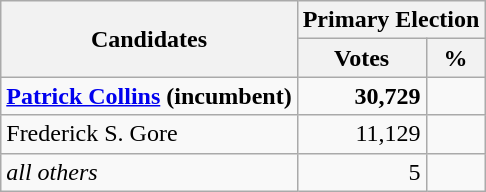<table class=wikitable>
<tr>
<th colspan=1 rowspan=2 ><strong>Candidates</strong></th>
<th colspan=2><strong>Primary Election</strong></th>
</tr>
<tr>
<th>Votes</th>
<th>%</th>
</tr>
<tr>
<td><strong><a href='#'>Patrick Collins</a> (incumbent)</strong></td>
<td align="right"><strong>30,729</strong></td>
<td align="right"><strong></strong></td>
</tr>
<tr>
<td>Frederick S. Gore</td>
<td align="right">11,129</td>
<td align="right"></td>
</tr>
<tr>
<td><em>all others</em></td>
<td align="right">5</td>
<td align="right"></td>
</tr>
</table>
